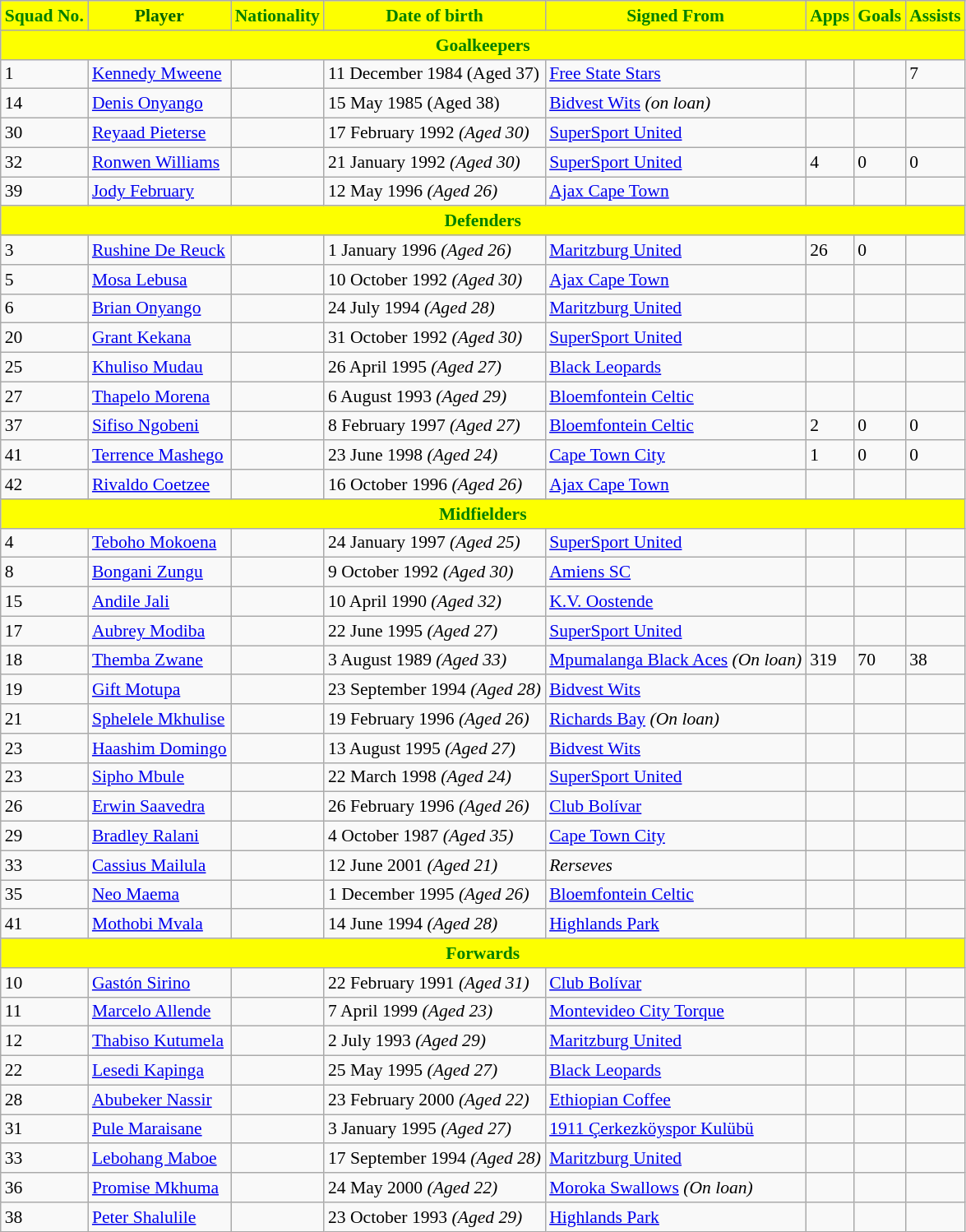<table class="wikitable" style="text-align:left; font-size:90%">
<tr>
<th style="background:#FDFF00; color:green; text-align:center;">Squad No.</th>
<th style="background:#FDFF00; color:darkgreen; text-align:center;">Player</th>
<th style="background:#FDFF00; color:green; text-align :centre;">Nationality</th>
<th style="background:#FDFF00; color:green; text-align:center;">Date of birth</th>
<th style="background:#FDFF00; color:green; text-align:centre;">Signed From</th>
<th style="background:#FDFF00; color:green; text-align:centre;">Apps</th>
<th style="background:#FDFF00; color:green; text-align:center;">Goals</th>
<th style="background:#FDFF00; color:green; text-align:center;">Assists</th>
</tr>
<tr>
<th colspan="9" style="background:#FDFF00; color:green; text-align:center;">Goalkeepers</th>
</tr>
<tr>
<td>1</td>
<td><a href='#'>Kennedy Mweene</a></td>
<td></td>
<td>11 December 1984 (Aged 37)</td>
<td> <a href='#'>Free State Stars</a></td>
<td></td>
<td></td>
<td>7</td>
</tr>
<tr>
<td>14</td>
<td><a href='#'>Denis Onyango</a></td>
<td></td>
<td>15 May 1985 (Aged 38)</td>
<td> <a href='#'>Bidvest Wits</a> <em>(on loan)</em></td>
<td></td>
<td></td>
<td></td>
</tr>
<tr>
<td>30</td>
<td><a href='#'>Reyaad Pieterse</a></td>
<td></td>
<td>17 February 1992 <em>(Aged 30)</em></td>
<td> <a href='#'>SuperSport United</a></td>
<td></td>
<td></td>
<td></td>
</tr>
<tr>
<td>32</td>
<td><a href='#'>Ronwen Williams</a></td>
<td></td>
<td>21 January 1992 <em>(Aged 30)</em></td>
<td> <a href='#'>SuperSport United</a></td>
<td>4</td>
<td>0</td>
<td>0</td>
</tr>
<tr>
<td>39</td>
<td><a href='#'>Jody February</a></td>
<td></td>
<td>12 May 1996 <em>(Aged 26)</em></td>
<td> <a href='#'>Ajax Cape Town</a></td>
<td></td>
<td></td>
<td></td>
</tr>
<tr>
<th colspan="9" style="background:#FDFF00 ;color:green; text-align:center;">Defenders</th>
</tr>
<tr>
<td>3</td>
<td><a href='#'>Rushine De Reuck</a></td>
<td></td>
<td>1 January 1996 <em>(Aged 26)</em></td>
<td> <a href='#'>Maritzburg United</a></td>
<td>26</td>
<td>0</td>
<td></td>
</tr>
<tr>
<td>5</td>
<td><a href='#'>Mosa Lebusa</a></td>
<td></td>
<td>10 October 1992 <em>(Aged 30)</em></td>
<td> <a href='#'>Ajax Cape Town</a></td>
<td></td>
<td></td>
<td></td>
</tr>
<tr>
<td>6</td>
<td><a href='#'>Brian Onyango</a></td>
<td></td>
<td>24 July 1994 <em>(Aged 28)</em></td>
<td> <a href='#'>Maritzburg United</a></td>
<td></td>
<td></td>
<td></td>
</tr>
<tr>
<td>20</td>
<td><a href='#'>Grant Kekana</a></td>
<td></td>
<td>31 October 1992 <em>(Aged 30)</em></td>
<td> <a href='#'>SuperSport United</a></td>
<td></td>
<td></td>
<td></td>
</tr>
<tr>
<td>25</td>
<td><a href='#'>Khuliso Mudau</a></td>
<td></td>
<td>26 April 1995 <em>(Aged 27)</em></td>
<td> <a href='#'>Black Leopards</a></td>
<td></td>
<td></td>
<td></td>
</tr>
<tr>
<td>27</td>
<td><a href='#'>Thapelo Morena</a></td>
<td></td>
<td>6 August 1993 <em>(Aged 29)</em></td>
<td> <a href='#'>Bloemfontein Celtic</a></td>
<td></td>
<td></td>
<td></td>
</tr>
<tr>
<td>37</td>
<td><a href='#'>Sifiso Ngobeni</a></td>
<td></td>
<td>8 February 1997 <em>(Aged 27)</em></td>
<td> <a href='#'>Bloemfontein Celtic</a></td>
<td>2</td>
<td>0</td>
<td>0</td>
</tr>
<tr>
<td>41</td>
<td><a href='#'>Terrence Mashego</a></td>
<td></td>
<td>23 June 1998 <em>(Aged 24)</em></td>
<td> <a href='#'>Cape Town City</a></td>
<td>1</td>
<td>0</td>
<td>0</td>
</tr>
<tr>
<td>42</td>
<td><a href='#'>Rivaldo Coetzee</a></td>
<td></td>
<td>16 October 1996 <em>(Aged 26)</em></td>
<td> <a href='#'>Ajax Cape Town</a></td>
<td></td>
<td></td>
<td></td>
</tr>
<tr>
<th colspan="9" style="background:#FDFF00 ;color:green;" "text-align:center;">Midfielders</th>
</tr>
<tr>
<td>4</td>
<td><a href='#'>Teboho Mokoena</a></td>
<td></td>
<td>24 January 1997 <em>(Aged 25)</em></td>
<td> <a href='#'>SuperSport United</a></td>
<td></td>
<td></td>
<td></td>
</tr>
<tr>
<td>8</td>
<td><a href='#'>Bongani Zungu</a></td>
<td></td>
<td>9 October 1992 <em>(Aged 30)</em></td>
<td> <a href='#'>Amiens SC</a></td>
<td></td>
<td></td>
<td></td>
</tr>
<tr>
<td>15</td>
<td><a href='#'>Andile Jali</a></td>
<td></td>
<td>10 April 1990 <em>(Aged 32)</em></td>
<td> <a href='#'>K.V. Oostende</a></td>
<td></td>
<td></td>
<td></td>
</tr>
<tr>
<td>17</td>
<td><a href='#'>Aubrey Modiba</a></td>
<td></td>
<td>22 June 1995 <em>(Aged 27)</em></td>
<td> <a href='#'>SuperSport United</a></td>
<td></td>
<td></td>
<td></td>
</tr>
<tr>
<td>18</td>
<td><a href='#'>Themba Zwane</a></td>
<td></td>
<td>3 August 1989 <em>(Aged 33)</em></td>
<td> <a href='#'>Mpumalanga Black Aces</a> <em>(On loan)</em></td>
<td>319</td>
<td>70</td>
<td>38</td>
</tr>
<tr>
<td>19</td>
<td><a href='#'>Gift Motupa</a></td>
<td></td>
<td>23 September 1994 <em>(Aged 28)</em></td>
<td> <a href='#'>Bidvest Wits</a></td>
<td></td>
<td></td>
<td></td>
</tr>
<tr>
<td>21</td>
<td><a href='#'>Sphelele Mkhulise</a></td>
<td></td>
<td>19 February 1996 <em>(Aged 26)</em></td>
<td> <a href='#'>Richards Bay</a> <em>(On loan)</em></td>
<td></td>
<td></td>
<td></td>
</tr>
<tr>
<td>23</td>
<td><a href='#'>Haashim Domingo</a></td>
<td></td>
<td>13 August 1995 <em>(Aged 27)</em></td>
<td> <a href='#'>Bidvest Wits</a></td>
<td></td>
<td></td>
<td></td>
</tr>
<tr>
<td>23</td>
<td><a href='#'>Sipho Mbule</a></td>
<td></td>
<td>22 March 1998 <em>(Aged 24)</em></td>
<td> <a href='#'>SuperSport United</a></td>
<td></td>
<td></td>
<td></td>
</tr>
<tr>
<td>26</td>
<td><a href='#'>Erwin Saavedra</a></td>
<td></td>
<td>26 February 1996 <em>(Aged 26)</em></td>
<td> <a href='#'>Club Bolívar</a></td>
<td></td>
<td></td>
<td></td>
</tr>
<tr>
<td>29</td>
<td><a href='#'>Bradley Ralani</a></td>
<td></td>
<td>4 October 1987 <em>(Aged 35)</em></td>
<td> <a href='#'>Cape Town City</a></td>
<td></td>
<td></td>
<td></td>
</tr>
<tr>
<td>33</td>
<td><a href='#'>Cassius Mailula</a></td>
<td></td>
<td>12 June 2001 <em>(Aged 21)</em></td>
<td><em>Rerseves</em></td>
<td></td>
<td></td>
<td></td>
</tr>
<tr>
<td>35</td>
<td><a href='#'>Neo Maema</a></td>
<td></td>
<td>1 December 1995 <em>(Aged 26)</em></td>
<td> <a href='#'>Bloemfontein Celtic</a></td>
<td></td>
<td></td>
<td></td>
</tr>
<tr>
<td>41</td>
<td><a href='#'>Mothobi Mvala</a></td>
<td></td>
<td>14 June 1994 <em>(Aged 28)</em></td>
<td> <a href='#'>Highlands Park</a></td>
<td></td>
<td></td>
<td></td>
</tr>
<tr>
<th colspan="9" style="background:#FDFF00 ;color:green;" "text-align:center;">Forwards</th>
</tr>
<tr>
<td>10</td>
<td><a href='#'>Gastón Sirino</a></td>
<td></td>
<td>22 February 1991 <em>(Aged 31)</em></td>
<td> <a href='#'>Club Bolívar</a></td>
<td></td>
<td></td>
<td></td>
</tr>
<tr>
<td>11</td>
<td><a href='#'>Marcelo Allende</a></td>
<td></td>
<td>7 April 1999 <em>(Aged 23)</em></td>
<td> <a href='#'>Montevideo City Torque</a></td>
<td></td>
<td></td>
<td></td>
</tr>
<tr>
<td>12</td>
<td><a href='#'>Thabiso Kutumela</a></td>
<td></td>
<td>2 July 1993 <em>(Aged 29)</em></td>
<td> <a href='#'>Maritzburg United</a></td>
<td></td>
<td></td>
<td></td>
</tr>
<tr>
<td>22</td>
<td><a href='#'>Lesedi Kapinga</a></td>
<td></td>
<td>25 May 1995 <em>(Aged 27)</em></td>
<td> <a href='#'>Black Leopards</a></td>
<td></td>
<td></td>
<td></td>
</tr>
<tr>
<td>28</td>
<td><a href='#'>Abubeker Nassir</a></td>
<td></td>
<td>23 February 2000 <em>(Aged 22)</em></td>
<td> <a href='#'>Ethiopian Coffee</a></td>
<td></td>
<td></td>
<td></td>
</tr>
<tr>
<td>31</td>
<td><a href='#'>Pule Maraisane</a></td>
<td></td>
<td>3 January 1995 <em>(Aged 27)</em></td>
<td> <a href='#'>1911 Çerkezköyspor Kulübü</a></td>
<td></td>
<td></td>
<td></td>
</tr>
<tr>
<td>33</td>
<td><a href='#'>Lebohang Maboe</a></td>
<td></td>
<td>17 September 1994 <em>(Aged 28)</em></td>
<td> <a href='#'>Maritzburg United</a></td>
<td></td>
<td></td>
<td></td>
</tr>
<tr>
<td>36</td>
<td><a href='#'>Promise Mkhuma</a></td>
<td></td>
<td>24 May 2000 <em>(Aged 22)</em></td>
<td> <a href='#'>Moroka Swallows</a> <em>(On loan)</em></td>
<td></td>
<td></td>
<td></td>
</tr>
<tr>
<td>38</td>
<td><a href='#'>Peter Shalulile</a></td>
<td></td>
<td>23 October 1993 <em>(Aged 29)</em></td>
<td> <a href='#'>Highlands Park</a></td>
<td></td>
<td></td>
<td></td>
</tr>
</table>
